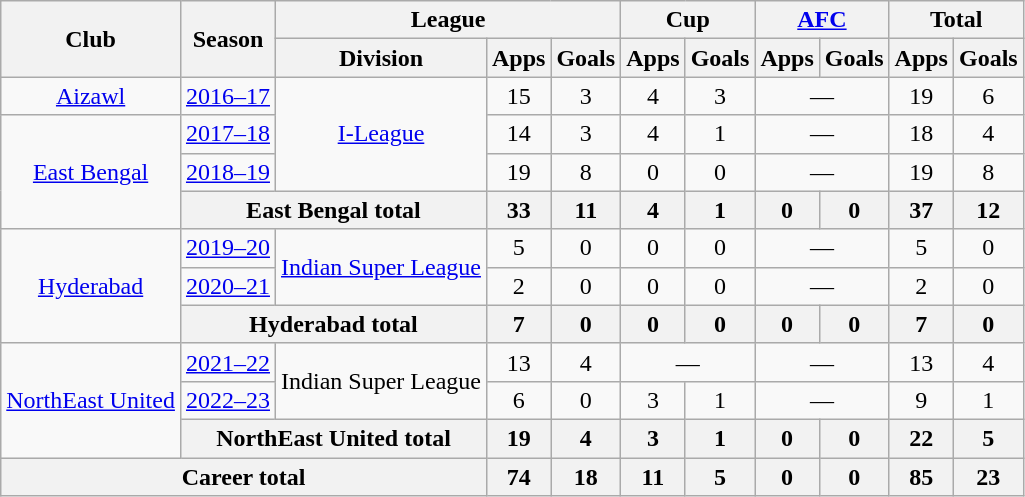<table class="wikitable" style="text-align: center;">
<tr>
<th rowspan="2">Club</th>
<th rowspan="2">Season</th>
<th colspan="3">League</th>
<th colspan="2">Cup</th>
<th colspan="2"><a href='#'>AFC</a></th>
<th colspan="2">Total</th>
</tr>
<tr>
<th>Division</th>
<th>Apps</th>
<th>Goals</th>
<th>Apps</th>
<th>Goals</th>
<th>Apps</th>
<th>Goals</th>
<th>Apps</th>
<th>Goals</th>
</tr>
<tr>
<td rowspan="1"><a href='#'>Aizawl</a></td>
<td><a href='#'>2016–17</a></td>
<td rowspan="3"><a href='#'>I-League</a></td>
<td>15</td>
<td>3</td>
<td>4</td>
<td>3</td>
<td colspan="2">—</td>
<td>19</td>
<td>6</td>
</tr>
<tr>
<td rowspan="3"><a href='#'>East Bengal</a></td>
<td><a href='#'>2017–18</a></td>
<td>14</td>
<td>3</td>
<td>4</td>
<td>1</td>
<td colspan="2">—</td>
<td>18</td>
<td>4</td>
</tr>
<tr>
<td><a href='#'>2018–19</a></td>
<td>19</td>
<td>8</td>
<td>0</td>
<td>0</td>
<td colspan="2">—</td>
<td>19</td>
<td>8</td>
</tr>
<tr>
<th colspan="2">East Bengal total</th>
<th>33</th>
<th>11</th>
<th>4</th>
<th>1</th>
<th>0</th>
<th>0</th>
<th>37</th>
<th>12</th>
</tr>
<tr>
<td rowspan="3"><a href='#'>Hyderabad</a></td>
<td><a href='#'>2019–20</a></td>
<td rowspan="2"><a href='#'>Indian Super League</a></td>
<td>5</td>
<td>0</td>
<td>0</td>
<td>0</td>
<td colspan="2">—</td>
<td>5</td>
<td>0</td>
</tr>
<tr>
<td><a href='#'>2020–21</a></td>
<td>2</td>
<td>0</td>
<td>0</td>
<td>0</td>
<td colspan="2">—</td>
<td>2</td>
<td>0</td>
</tr>
<tr>
<th colspan="2">Hyderabad total</th>
<th>7</th>
<th>0</th>
<th>0</th>
<th>0</th>
<th>0</th>
<th>0</th>
<th>7</th>
<th>0</th>
</tr>
<tr>
<td rowspan="3"><a href='#'>NorthEast United</a></td>
<td><a href='#'>2021–22</a></td>
<td rowspan="2">Indian Super League</td>
<td>13</td>
<td>4</td>
<td colspan="2">—</td>
<td colspan="2">—</td>
<td>13</td>
<td>4</td>
</tr>
<tr>
<td><a href='#'>2022–23</a></td>
<td>6</td>
<td>0</td>
<td>3</td>
<td>1</td>
<td colspan="2">—</td>
<td>9</td>
<td>1</td>
</tr>
<tr>
<th colspan="2">NorthEast United total</th>
<th>19</th>
<th>4</th>
<th>3</th>
<th>1</th>
<th>0</th>
<th>0</th>
<th>22</th>
<th>5</th>
</tr>
<tr>
<th colspan="3">Career total</th>
<th>74</th>
<th>18</th>
<th>11</th>
<th>5</th>
<th>0</th>
<th>0</th>
<th>85</th>
<th>23</th>
</tr>
</table>
